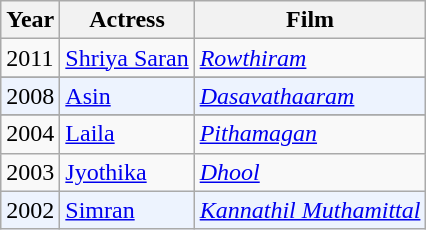<table class="wikitable">
<tr>
<th>Year</th>
<th>Actress</th>
<th>Film</th>
</tr>
<tr>
<td>2011</td>
<td><a href='#'>Shriya Saran</a></td>
<td><em><a href='#'>Rowthiram</a></em></td>
</tr>
<tr>
</tr>
<tr bgcolor=#edf3fe>
<td>2008</td>
<td><a href='#'>Asin</a></td>
<td><em><a href='#'>Dasavathaaram</a></em></td>
</tr>
<tr bgcolor=#edf3fe>
</tr>
<tr>
<td>2004</td>
<td><a href='#'>Laila</a></td>
<td><em><a href='#'>Pithamagan</a></em></td>
</tr>
<tr>
<td>2003</td>
<td><a href='#'>Jyothika</a></td>
<td><em><a href='#'>Dhool</a></em></td>
</tr>
<tr bgcolor=#edf3fe>
<td>2002</td>
<td><a href='#'>Simran</a></td>
<td><em><a href='#'>Kannathil Muthamittal</a></em></td>
</tr>
</table>
